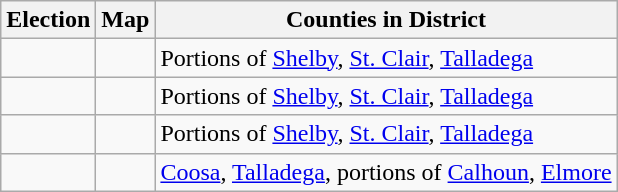<table class="wikitable">
<tr>
<th>Election</th>
<th>Map</th>
<th>Counties in District</th>
</tr>
<tr>
<td></td>
<td></td>
<td>Portions of <a href='#'>Shelby</a>, <a href='#'>St. Clair</a>, <a href='#'>Talladega</a></td>
</tr>
<tr>
<td></td>
<td></td>
<td>Portions of <a href='#'>Shelby</a>, <a href='#'>St. Clair</a>, <a href='#'>Talladega</a></td>
</tr>
<tr>
<td></td>
<td></td>
<td>Portions of <a href='#'>Shelby</a>, <a href='#'>St. Clair</a>, <a href='#'>Talladega</a></td>
</tr>
<tr>
<td></td>
<td></td>
<td><a href='#'>Coosa</a>, <a href='#'>Talladega</a>, portions of <a href='#'>Calhoun</a>, <a href='#'>Elmore</a></td>
</tr>
</table>
